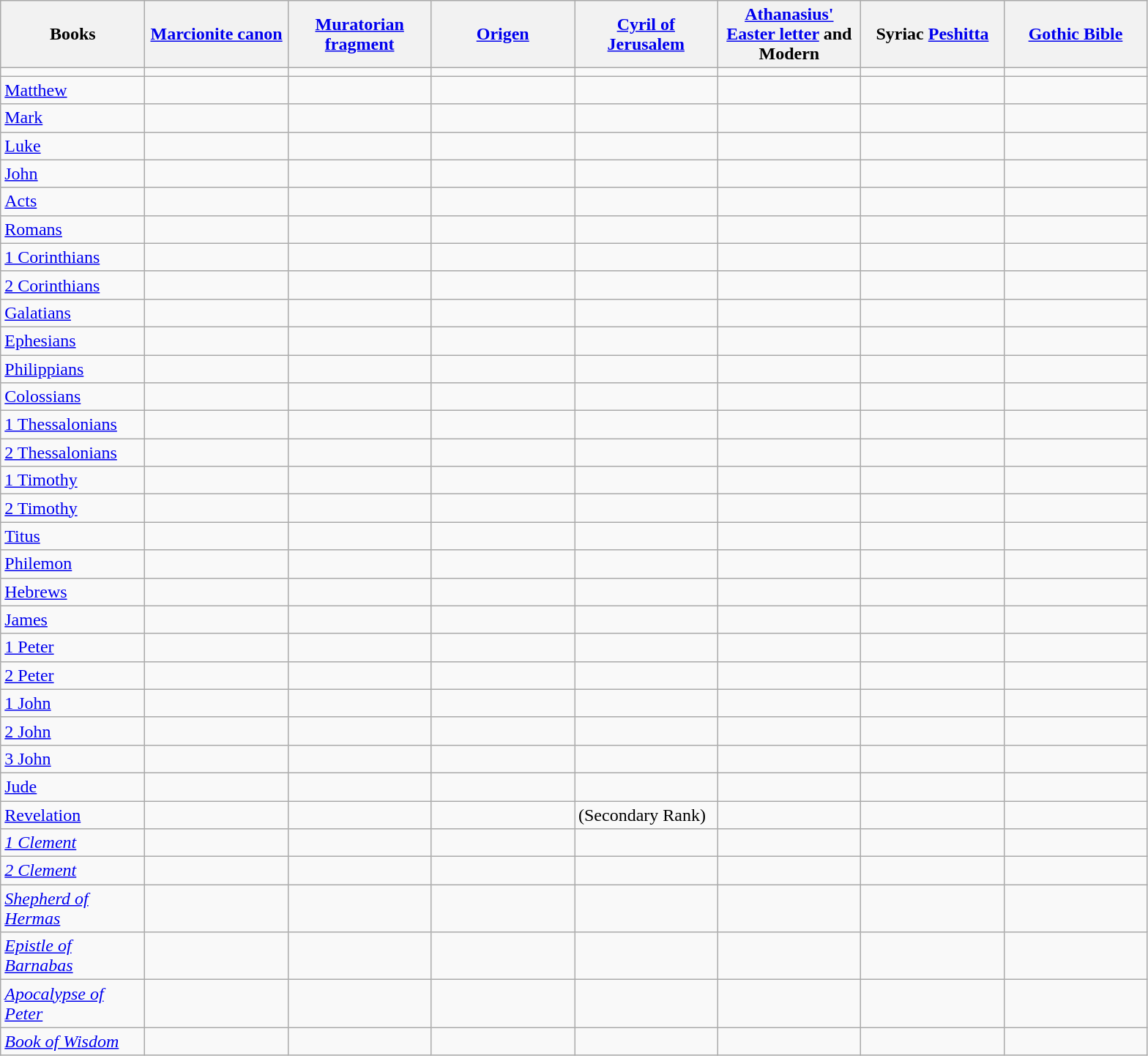<table class="wikitable sortable sticky-header">
<tr>
<th style="width:124px;">Books</th>
<th style="width:123px;"><a href='#'>Marcionite canon</a></th>
<th style="width:123px;"><a href='#'>Muratorian fragment</a></th>
<th style="width:123px;"><a href='#'>Origen</a></th>
<th style="width:123px;"><a href='#'>Cyril of Jerusalem</a></th>
<th style="width:123px;"><a href='#'>Athanasius'</a> <a href='#'>Easter letter</a> and Modern</th>
<th style="width:123px;">Syriac <a href='#'>Peshitta</a></th>
<th style="width:123px;"><a href='#'>Gothic Bible</a></th>
</tr>
<tr>
<td></td>
<td></td>
<td></td>
<td></td>
<td></td>
<td></td>
<td></td>
<td></td>
</tr>
<tr>
<td><a href='#'>Matthew</a></td>
<td></td>
<td></td>
<td></td>
<td></td>
<td></td>
<td></td>
<td></td>
</tr>
<tr>
<td><a href='#'>Mark</a></td>
<td></td>
<td></td>
<td></td>
<td></td>
<td></td>
<td></td>
<td></td>
</tr>
<tr>
<td><a href='#'>Luke</a></td>
<td></td>
<td></td>
<td></td>
<td></td>
<td></td>
<td></td>
<td></td>
</tr>
<tr>
<td><a href='#'>John</a></td>
<td></td>
<td></td>
<td></td>
<td></td>
<td></td>
<td></td>
<td></td>
</tr>
<tr>
<td><a href='#'>Acts</a></td>
<td></td>
<td></td>
<td></td>
<td></td>
<td></td>
<td></td>
<td></td>
</tr>
<tr>
<td><a href='#'>Romans</a></td>
<td></td>
<td></td>
<td></td>
<td></td>
<td></td>
<td></td>
<td></td>
</tr>
<tr>
<td><a href='#'>1 Corinthians</a></td>
<td></td>
<td></td>
<td></td>
<td></td>
<td></td>
<td></td>
<td></td>
</tr>
<tr>
<td><a href='#'>2 Corinthians</a></td>
<td></td>
<td></td>
<td></td>
<td></td>
<td></td>
<td></td>
<td></td>
</tr>
<tr>
<td><a href='#'>Galatians</a></td>
<td></td>
<td></td>
<td></td>
<td></td>
<td></td>
<td></td>
<td></td>
</tr>
<tr>
<td><a href='#'>Ephesians</a></td>
<td></td>
<td></td>
<td></td>
<td></td>
<td></td>
<td></td>
<td></td>
</tr>
<tr>
<td><a href='#'>Philippians</a></td>
<td></td>
<td></td>
<td></td>
<td></td>
<td></td>
<td></td>
<td></td>
</tr>
<tr>
<td><a href='#'>Colossians</a></td>
<td></td>
<td></td>
<td></td>
<td></td>
<td></td>
<td></td>
<td></td>
</tr>
<tr>
<td><a href='#'>1 Thessalonians</a></td>
<td></td>
<td></td>
<td></td>
<td></td>
<td></td>
<td></td>
<td></td>
</tr>
<tr>
<td><a href='#'>2 Thessalonians</a></td>
<td></td>
<td></td>
<td></td>
<td></td>
<td></td>
<td></td>
<td></td>
</tr>
<tr>
<td><a href='#'>1 Timothy</a></td>
<td></td>
<td></td>
<td></td>
<td></td>
<td></td>
<td></td>
<td></td>
</tr>
<tr>
<td><a href='#'>2 Timothy</a></td>
<td></td>
<td></td>
<td></td>
<td></td>
<td></td>
<td></td>
<td></td>
</tr>
<tr>
<td><a href='#'>Titus</a></td>
<td></td>
<td></td>
<td></td>
<td></td>
<td></td>
<td></td>
<td></td>
</tr>
<tr>
<td><a href='#'>Philemon</a></td>
<td></td>
<td></td>
<td></td>
<td></td>
<td></td>
<td></td>
<td></td>
</tr>
<tr>
<td><a href='#'>Hebrews</a></td>
<td></td>
<td></td>
<td></td>
<td></td>
<td></td>
<td></td>
<td></td>
</tr>
<tr>
<td><a href='#'>James</a></td>
<td></td>
<td></td>
<td></td>
<td></td>
<td></td>
<td></td>
<td></td>
</tr>
<tr>
<td><a href='#'>1 Peter</a></td>
<td></td>
<td></td>
<td></td>
<td></td>
<td></td>
<td></td>
<td></td>
</tr>
<tr>
<td><a href='#'>2 Peter</a></td>
<td></td>
<td></td>
<td></td>
<td></td>
<td></td>
<td></td>
<td></td>
</tr>
<tr>
<td><a href='#'>1 John</a></td>
<td></td>
<td></td>
<td></td>
<td></td>
<td></td>
<td></td>
<td></td>
</tr>
<tr>
<td><a href='#'>2 John</a></td>
<td></td>
<td></td>
<td></td>
<td></td>
<td></td>
<td></td>
<td></td>
</tr>
<tr>
<td><a href='#'>3 John</a></td>
<td></td>
<td></td>
<td></td>
<td></td>
<td></td>
<td></td>
<td></td>
</tr>
<tr>
<td><a href='#'>Jude</a></td>
<td></td>
<td></td>
<td></td>
<td></td>
<td></td>
<td></td>
<td></td>
</tr>
<tr>
<td><a href='#'>Revelation</a></td>
<td></td>
<td></td>
<td></td>
<td> (Secondary Rank)</td>
<td></td>
<td></td>
<td></td>
</tr>
<tr>
<td><em><a href='#'>1 Clement</a></em></td>
<td></td>
<td></td>
<td></td>
<td></td>
<td></td>
<td></td>
<td></td>
</tr>
<tr>
<td><em><a href='#'>2 Clement</a></em></td>
<td></td>
<td></td>
<td></td>
<td></td>
<td></td>
<td></td>
<td></td>
</tr>
<tr>
<td><em><a href='#'>Shepherd of Hermas</a></em></td>
<td></td>
<td></td>
<td></td>
<td></td>
<td></td>
<td></td>
<td></td>
</tr>
<tr>
<td><em><a href='#'>Epistle of Barnabas</a></em></td>
<td></td>
<td></td>
<td></td>
<td></td>
<td></td>
<td></td>
<td></td>
</tr>
<tr>
<td><em><a href='#'>Apocalypse of Peter</a></em></td>
<td></td>
<td></td>
<td></td>
<td></td>
<td></td>
<td></td>
<td></td>
</tr>
<tr>
<td><em><a href='#'>Book of Wisdom</a></em></td>
<td></td>
<td></td>
<td></td>
<td></td>
<td></td>
<td></td>
<td></td>
</tr>
</table>
